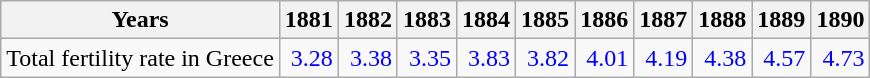<table class="wikitable " style="text-align:right">
<tr>
<th>Years</th>
<th>1881</th>
<th>1882</th>
<th>1883</th>
<th>1884</th>
<th>1885</th>
<th>1886</th>
<th>1887</th>
<th>1888</th>
<th>1889</th>
<th>1890</th>
</tr>
<tr>
<td align="left">Total fertility rate in Greece</td>
<td style="text-align:right; color:blue;">3.28</td>
<td style="text-align:right; color:blue;">3.38</td>
<td style="text-align:right; color:blue;">3.35</td>
<td style="text-align:right; color:blue;">3.83</td>
<td style="text-align:right; color:blue;">3.82</td>
<td style="text-align:right; color:blue;">4.01</td>
<td style="text-align:right; color:blue;">4.19</td>
<td style="text-align:right; color:blue;">4.38</td>
<td style="text-align:right; color:blue;">4.57</td>
<td style="text-align:right; color:blue;">4.73</td>
</tr>
</table>
